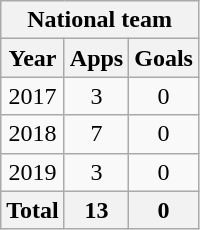<table class="wikitable" style="text-align:center">
<tr>
<th colspan=3>National team</th>
</tr>
<tr>
<th>Year</th>
<th>Apps</th>
<th>Goals</th>
</tr>
<tr>
<td>2017</td>
<td>3</td>
<td>0</td>
</tr>
<tr>
<td>2018</td>
<td>7</td>
<td>0</td>
</tr>
<tr>
<td>2019</td>
<td>3</td>
<td>0</td>
</tr>
<tr>
<th>Total</th>
<th>13</th>
<th>0</th>
</tr>
</table>
